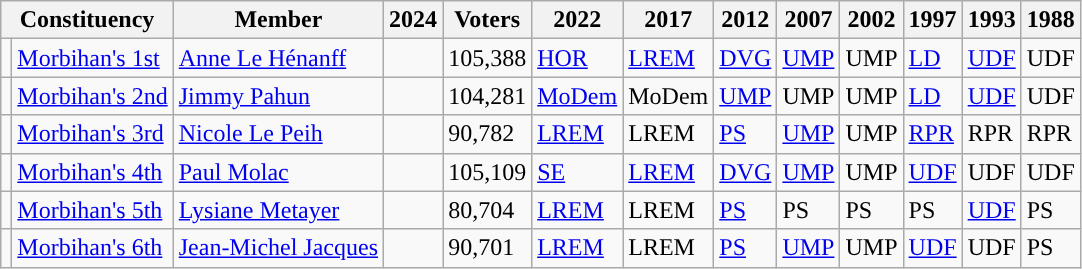<table class="wikitable sortable">
<tr>
<th colspan="2">Constituency</th>
<th>Member</th>
<th>2024</th>
<th>Voters</th>
<th>2022</th>
<th>2017</th>
<th>2012</th>
<th>2007</th>
<th>2002</th>
<th>1997</th>
<th>1993</th>
<th>1988</th>
</tr>
<tr>
<td style="background-color: "></td>
<td><a href='#'>Morbihan's 1st</a></td>
<td><a href='#'>Anne Le Hénanff</a></td>
<td></td>
<td>105,388</td>
<td><a href='#'>HOR</a></td>
<td><a href='#'>LREM</a></td>
<td><a href='#'>DVG</a></td>
<td><a href='#'>UMP</a></td>
<td>UMP</td>
<td><a href='#'>LD</a></td>
<td><a href='#'>UDF</a></td>
<td>UDF</td>
</tr>
<tr>
<td style="background-color: "></td>
<td><a href='#'>Morbihan's 2nd</a></td>
<td><a href='#'>Jimmy Pahun</a></td>
<td></td>
<td>104,281</td>
<td><a href='#'>MoDem</a></td>
<td>MoDem</td>
<td><a href='#'>UMP</a></td>
<td>UMP</td>
<td>UMP</td>
<td><a href='#'>LD</a></td>
<td><a href='#'>UDF</a></td>
<td>UDF</td>
</tr>
<tr>
<td style="background-color: "></td>
<td><a href='#'>Morbihan's 3rd</a></td>
<td><a href='#'>Nicole Le Peih</a></td>
<td></td>
<td>90,782</td>
<td><a href='#'>LREM</a></td>
<td>LREM</td>
<td><a href='#'>PS</a></td>
<td><a href='#'>UMP</a></td>
<td>UMP</td>
<td><a href='#'>RPR</a></td>
<td>RPR</td>
<td>RPR</td>
</tr>
<tr>
<td style="background-color: "></td>
<td><a href='#'>Morbihan's 4th</a></td>
<td><a href='#'>Paul Molac</a></td>
<td></td>
<td>105,109</td>
<td><a href='#'>SE</a></td>
<td><a href='#'>LREM</a></td>
<td><a href='#'>DVG</a></td>
<td><a href='#'>UMP</a></td>
<td>UMP</td>
<td><a href='#'>UDF</a></td>
<td>UDF</td>
<td>UDF</td>
</tr>
<tr>
<td style="background-color: "></td>
<td><a href='#'>Morbihan's 5th</a></td>
<td><a href='#'>Lysiane Metayer</a></td>
<td></td>
<td>80,704</td>
<td><a href='#'>LREM</a></td>
<td>LREM</td>
<td><a href='#'>PS</a></td>
<td>PS</td>
<td>PS</td>
<td>PS</td>
<td><a href='#'>UDF</a></td>
<td>PS</td>
</tr>
<tr>
<td style="background-color: "></td>
<td><a href='#'>Morbihan's 6th</a></td>
<td><a href='#'>Jean-Michel Jacques</a></td>
<td></td>
<td>90,701</td>
<td><a href='#'>LREM</a></td>
<td>LREM</td>
<td><a href='#'>PS</a></td>
<td><a href='#'>UMP</a></td>
<td>UMP</td>
<td><a href='#'>UDF</a></td>
<td>UDF</td>
<td>PS</td>
</tr>
</table>
